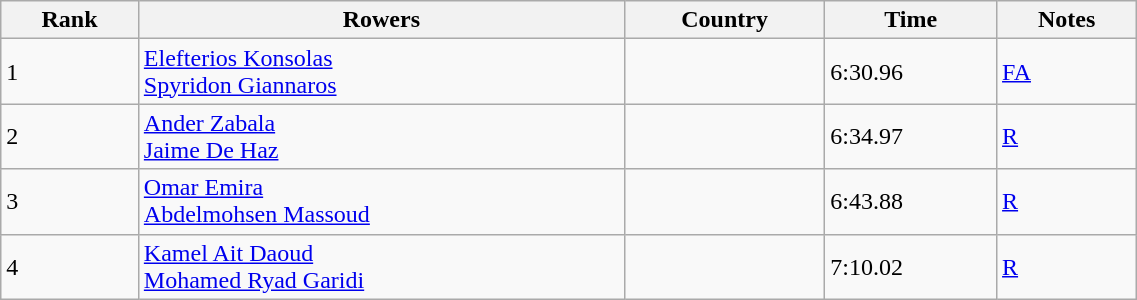<table class="wikitable" width=60%>
<tr>
<th>Rank</th>
<th>Rowers</th>
<th>Country</th>
<th>Time</th>
<th>Notes</th>
</tr>
<tr>
<td>1</td>
<td><a href='#'>Elefterios Konsolas</a><br><a href='#'>Spyridon Giannaros</a></td>
<td></td>
<td>6:30.96</td>
<td><a href='#'>FA</a></td>
</tr>
<tr>
<td>2</td>
<td><a href='#'>Ander Zabala</a><br><a href='#'>Jaime De Haz</a></td>
<td></td>
<td>6:34.97</td>
<td><a href='#'>R</a></td>
</tr>
<tr>
<td>3</td>
<td><a href='#'>Omar Emira</a><br><a href='#'>Abdelmohsen Massoud</a></td>
<td></td>
<td>6:43.88</td>
<td><a href='#'>R</a></td>
</tr>
<tr>
<td>4</td>
<td><a href='#'>Kamel Ait Daoud</a><br><a href='#'>Mohamed Ryad Garidi</a></td>
<td></td>
<td>7:10.02</td>
<td><a href='#'>R</a></td>
</tr>
</table>
